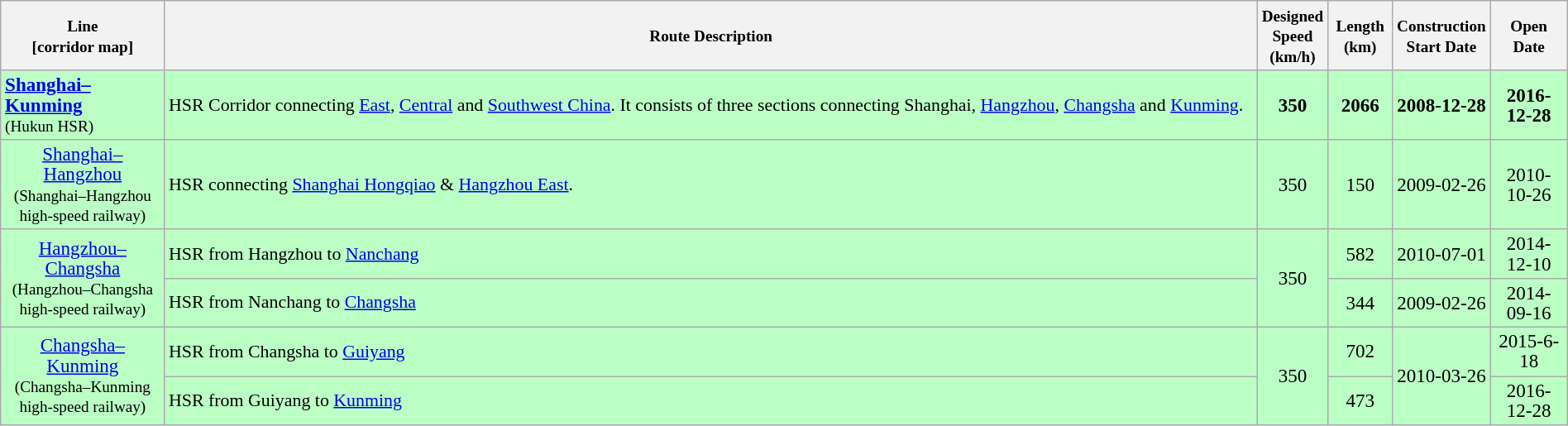<table class="wikitable sortable" style="width:100%; text-align:center; font-size:96%; line-height:1.05">
<tr>
<th style="width:125px; line-height:1.05"><small><strong>Line</strong><br>[corridor map]</small></th>
<th><small><strong>Route Description</strong></small></th>
<th style="width:40px; line-height:1.05"><small><strong>Designed<br>Speed<br>(km/h)</strong><br></small></th>
<th style="width:45px; line-height:1.05"><small><strong>Length<br>(km)</strong><br></small></th>
<th style="width:55px; line-height:1.05"><small><strong>Construction<br>Start Date</strong><br></small></th>
<th style="width:55px; line-height:1.05"><small><strong>Open Date</strong><br></small></th>
</tr>
<tr style="background:#bcffc5;">
<td style="font-size:100%; text-align:left;"><strong><a href='#'>Shanghai–Kunming</a></strong><br><small>(Hukun HSR)</small></td>
<td style="font-size:95%; text-align:left">HSR Corridor connecting <a href='#'>East</a>, <a href='#'>Central</a> and <a href='#'>Southwest China</a>. It consists of three sections connecting Shanghai, <a href='#'>Hangzhou</a>, <a href='#'>Changsha</a> and <a href='#'>Kunming</a>.</td>
<td><strong>350</strong></td>
<td><strong>2066</strong></td>
<td><strong>2008-12-28</strong></td>
<td><strong>2016-12-28</strong></td>
</tr>
<tr style="background:#bcffc5;">
<td><a href='#'>Shanghai–Hangzhou</a><br><small>(Shanghai–Hangzhou high-speed railway)</small></td>
<td style="font-size:95%; text-align:left">HSR connecting <a href='#'>Shanghai Hongqiao</a> & <a href='#'>Hangzhou East</a>.</td>
<td>350</td>
<td>150</td>
<td>2009-02-26</td>
<td>2010-10-26</td>
</tr>
<tr style="background:#bcffc5;">
<td rowspan="2"><a href='#'>Hangzhou–Changsha</a><br><small>(Hangzhou–Changsha high-speed railway)</small></td>
<td style="font-size:95%; text-align:left">HSR from Hangzhou to <a href='#'>Nanchang</a></td>
<td rowspan="2">350</td>
<td>582</td>
<td>2010-07-01</td>
<td>2014-12-10</td>
</tr>
<tr style="background:#bcffc5;">
<td style="font-size:95%; text-align:left">HSR from Nanchang to <a href='#'>Changsha</a></td>
<td>344</td>
<td>2009-02-26</td>
<td>2014-09-16</td>
</tr>
<tr style="background:#bcffc5;">
<td rowspan="2"><a href='#'>Changsha–Kunming</a><br><small>(Changsha–Kunming high-speed railway)</small></td>
<td style="font-size:95%; background:#bcffc5; text-align:left">HSR from Changsha to <a href='#'>Guiyang</a></td>
<td rowspan="2">350</td>
<td style="background:#bcffc5;">702</td>
<td rowspan="2">2010-03-26</td>
<td style="background:#bcffc5;">2015-6-18</td>
</tr>
<tr style="background:#bcffc5;">
<td style="font-size:95%; text-align:left">HSR from Guiyang to <a href='#'>Kunming</a></td>
<td>473</td>
<td>2016-12-28</td>
</tr>
</table>
